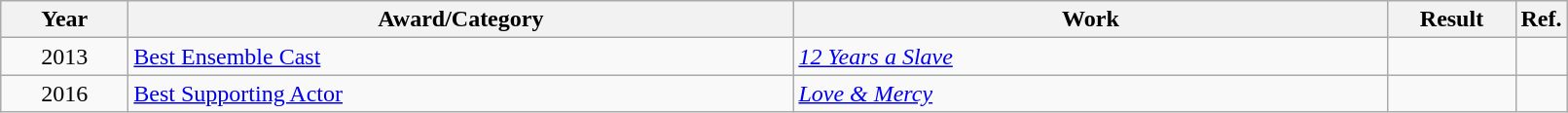<table class=wikitable>
<tr>
<th scope="col" style="width:5em;">Year</th>
<th scope="col" style="width:28em;">Award/Category</th>
<th scope="col" style="width:25em;">Work</th>
<th scope="col" style="width:5em;">Result</th>
<th>Ref.</th>
</tr>
<tr>
<td style="text-align:center;">2013</td>
<td><a href='#'>Best Ensemble Cast</a></td>
<td><em><a href='#'>12 Years a Slave</a></em></td>
<td></td>
<td></td>
</tr>
<tr>
<td style="text-align:center;">2016</td>
<td><a href='#'>Best Supporting Actor</a></td>
<td><em><a href='#'>Love & Mercy</a></em></td>
<td></td>
<td></td>
</tr>
</table>
